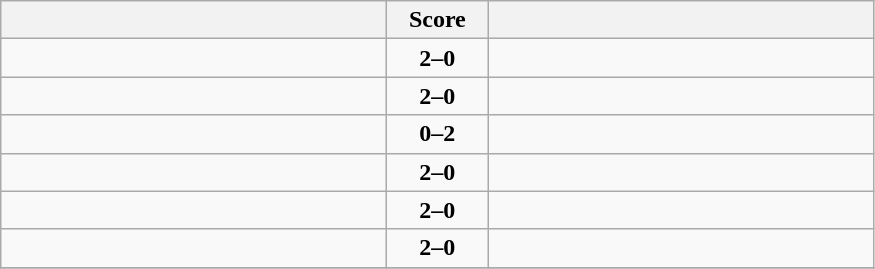<table class="wikitable" style="text-align: center; font-size:100% ">
<tr>
<th align="right" width="250"></th>
<th width="60">Score</th>
<th align="left" width="250"></th>
</tr>
<tr>
<td align=left><strong></strong></td>
<td align=center><strong>2–0</strong></td>
<td align=left></td>
</tr>
<tr>
<td align=left><strong></strong></td>
<td align=center><strong>2–0</strong></td>
<td align=left></td>
</tr>
<tr>
<td align=left></td>
<td align=center><strong>0–2</strong></td>
<td align=left><strong></strong></td>
</tr>
<tr>
<td align=left><strong></strong></td>
<td align=center><strong>2–0</strong></td>
<td align=left></td>
</tr>
<tr>
<td align=left><strong></strong></td>
<td align=center><strong>2–0</strong></td>
<td align=left></td>
</tr>
<tr>
<td align=left><strong></strong></td>
<td align=center><strong>2–0</strong></td>
<td align=left></td>
</tr>
<tr>
</tr>
</table>
